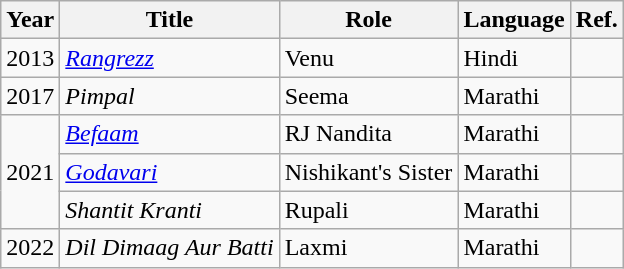<table class="wikitable">
<tr>
<th>Year</th>
<th>Title</th>
<th>Role</th>
<th>Language</th>
<th>Ref.</th>
</tr>
<tr>
<td>2013</td>
<td><em><a href='#'>Rangrezz</a></em></td>
<td>Venu</td>
<td>Hindi</td>
<td></td>
</tr>
<tr>
<td>2017</td>
<td><em>Pimpal</em></td>
<td>Seema</td>
<td>Marathi</td>
<td></td>
</tr>
<tr>
<td rowspan="3">2021</td>
<td><em><a href='#'>Befaam</a></em></td>
<td>RJ Nandita</td>
<td>Marathi</td>
<td></td>
</tr>
<tr>
<td><em><a href='#'>Godavari</a></em></td>
<td>Nishikant's Sister</td>
<td>Marathi</td>
<td></td>
</tr>
<tr>
<td><em>Shantit Kranti</em></td>
<td>Rupali</td>
<td>Marathi</td>
<td></td>
</tr>
<tr>
<td>2022</td>
<td><em>Dil Dimaag Aur Batti</em></td>
<td>Laxmi</td>
<td>Marathi</td>
<td></td>
</tr>
</table>
